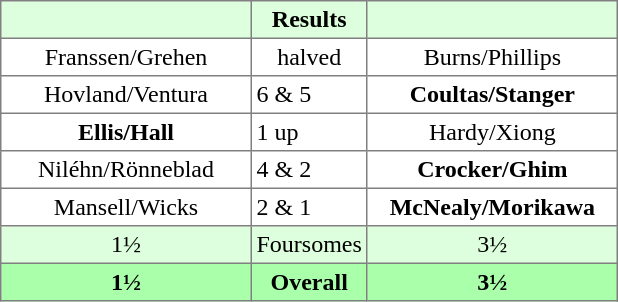<table border="1" cellpadding="3" style="border-collapse:collapse; text-align:center;">
<tr style="background:#ddffdd;">
<th width=160></th>
<th>Results</th>
<th width=160></th>
</tr>
<tr>
<td>Franssen/Grehen</td>
<td>halved</td>
<td>Burns/Phillips</td>
</tr>
<tr>
<td>Hovland/Ventura</td>
<td align=left> 6 & 5</td>
<td><strong>Coultas/Stanger</strong></td>
</tr>
<tr>
<td><strong>Ellis/Hall</strong></td>
<td align=left> 1 up</td>
<td>Hardy/Xiong</td>
</tr>
<tr>
<td>Niléhn/Rönneblad</td>
<td align=left> 4 & 2</td>
<td><strong>Crocker/Ghim</strong></td>
</tr>
<tr>
<td>Mansell/Wicks</td>
<td align=left> 2 & 1</td>
<td><strong>McNealy/Morikawa</strong></td>
</tr>
<tr style="background:#ddffdd;">
<td>1½</td>
<td>Foursomes</td>
<td>3½</td>
</tr>
<tr style="background:#aaffaa;">
<th>1½</th>
<th>Overall</th>
<th>3½</th>
</tr>
</table>
